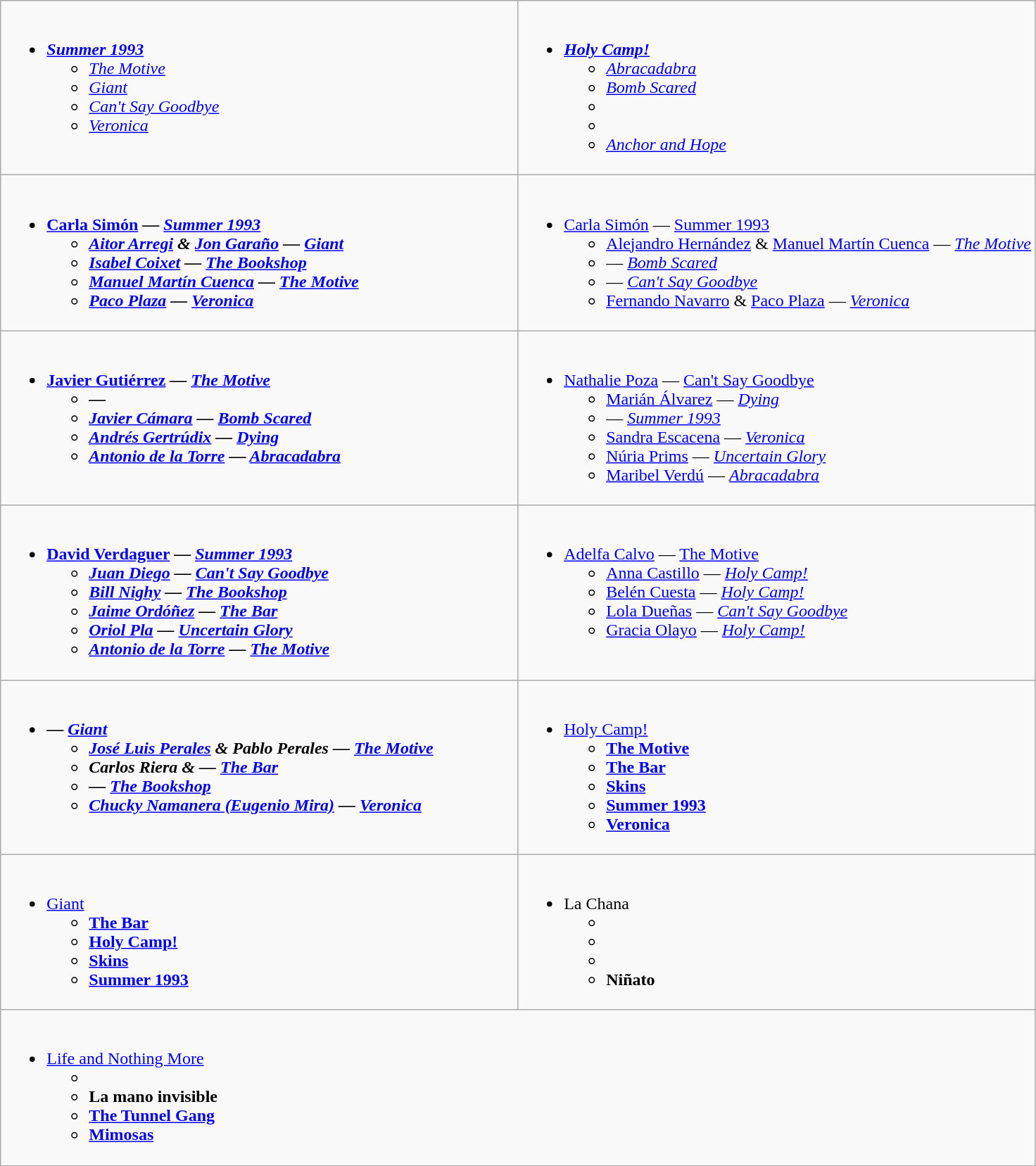<table class=wikitable style="width="100%">
<tr>
<td style="vertical-align:top;" width="50%"><br><ul><li><strong><em><a href='#'>Summer 1993</a></em></strong><ul><li><em><a href='#'>The Motive</a></em></li><li><em><a href='#'>Giant</a></em></li><li><em><a href='#'>Can't Say Goodbye</a></em></li><li><em><a href='#'>Veronica</a></em></li></ul></li></ul></td>
<td style="vertical-align:top;" width="50%"><br><ul><li><strong><em><a href='#'>Holy Camp!</a></em></strong><ul><li><em><a href='#'>Abracadabra</a></em></li><li><em><a href='#'>Bomb Scared</a></em></li><li><em></em></li><li><em></em></li><li><em><a href='#'>Anchor and Hope</a></em></li></ul></li></ul></td>
</tr>
<tr>
<td style="vertical-align:top;" width="50%"><br><ul><li><strong><a href='#'>Carla Simón</a> — <em><a href='#'>Summer 1993</a><strong><em><ul><li><a href='#'>Aitor Arregi</a> & <a href='#'>Jon Garaño</a> — </em><a href='#'>Giant</a><em></li><li><a href='#'>Isabel Coixet</a> — </em><a href='#'>The Bookshop</a><em></li><li><a href='#'>Manuel Martín Cuenca</a> — </em><a href='#'>The Motive</a><em></li><li><a href='#'>Paco Plaza</a> — </em><a href='#'>Veronica</a><em></li></ul></li></ul></td>
<td style="vertical-align:top;" width="50%"><br><ul><li></strong><a href='#'>Carla Simón</a> — </em><a href='#'>Summer 1993</a></em></strong><ul><li><a href='#'>Alejandro Hernández</a> & <a href='#'>Manuel Martín Cuenca</a> — <em><a href='#'>The Motive</a></em></li><li> — <em><a href='#'>Bomb Scared</a></em></li><li> — <em><a href='#'>Can't Say Goodbye</a></em></li><li><a href='#'>Fernando Navarro</a> & <a href='#'>Paco Plaza</a> — <em><a href='#'>Veronica</a></em></li></ul></li></ul></td>
</tr>
<tr>
<td style="vertical-align:top;" width="50%"><br><ul><li><strong><a href='#'>Javier Gutiérrez</a> — <em><a href='#'>The Motive</a><strong><em><ul><li> — </em><em></li><li><a href='#'>Javier Cámara</a> — </em><a href='#'>Bomb Scared</a><em></li><li><a href='#'>Andrés Gertrúdix</a> — </em><a href='#'>Dying</a><em></li><li><a href='#'>Antonio de la Torre</a> — </em><a href='#'>Abracadabra</a><em></li></ul></li></ul></td>
<td style="vertical-align:top;" width="50%"><br><ul><li></strong><a href='#'>Nathalie Poza</a> — </em><a href='#'>Can't Say Goodbye</a></em></strong><ul><li><a href='#'>Marián Álvarez</a> — <em><a href='#'>Dying</a></em></li><li> — <em><a href='#'>Summer 1993</a></em></li><li><a href='#'>Sandra Escacena</a> — <em><a href='#'>Veronica</a></em></li><li><a href='#'>Núria Prims</a> — <em><a href='#'>Uncertain Glory</a></em></li><li><a href='#'>Maribel Verdú</a> — <em><a href='#'>Abracadabra</a></em></li></ul></li></ul></td>
</tr>
<tr>
<td style="vertical-align:top;" width="50%"><br><ul><li><strong><a href='#'>David Verdaguer</a> — <em><a href='#'>Summer 1993</a><strong><em><ul><li><a href='#'>Juan Diego</a> — </em><a href='#'>Can't Say Goodbye</a><em></li><li><a href='#'>Bill Nighy</a> — </em><a href='#'>The Bookshop</a><em></li><li><a href='#'>Jaime Ordóñez</a> — </em><a href='#'>The Bar</a><em></li><li><a href='#'>Oriol Pla</a> — </em><a href='#'>Uncertain Glory</a><em></li><li><a href='#'>Antonio de la Torre</a> — </em><a href='#'>The Motive</a><em></li></ul></li></ul></td>
<td style="vertical-align:top;" width="50%"><br><ul><li></strong><a href='#'>Adelfa Calvo</a> — </em><a href='#'>The Motive</a></em></strong><ul><li><a href='#'>Anna Castillo</a> — <em><a href='#'>Holy Camp!</a></em></li><li><a href='#'>Belén Cuesta</a> — <em><a href='#'>Holy Camp!</a></em></li><li><a href='#'>Lola Dueñas</a> — <em><a href='#'>Can't Say Goodbye</a></em></li><li><a href='#'>Gracia Olayo</a> — <em><a href='#'>Holy Camp!</a></em></li></ul></li></ul></td>
</tr>
<tr>
<td style="vertical-align:top;" width="50%"><br><ul><li><strong> — <em><a href='#'>Giant</a><strong><em><ul><li><a href='#'>José Luis Perales</a> & Pablo Perales — </em><a href='#'>The Motive</a><em></li><li>Carlos Riera &  — </em><a href='#'>The Bar</a><em></li><li> — </em><a href='#'>The Bookshop</a><em></li><li><a href='#'>Chucky Namanera (Eugenio Mira)</a> — </em><a href='#'>Veronica</a><em></li></ul></li></ul></td>
<td style="vertical-align:top;" width="50%"><br><ul><li></em></strong><a href='#'>Holy Camp!</a><strong><em><ul><li></em><a href='#'>The Motive</a><em></li><li></em><a href='#'>The Bar</a><em></li><li></em><a href='#'>Skins</a><em></li><li></em><a href='#'>Summer 1993</a><em></li><li></em><a href='#'>Veronica</a><em></li></ul></li></ul></td>
</tr>
<tr>
<td style="vertical-align:top;" width="50%"><br><ul><li></em></strong><a href='#'>Giant</a><strong><em><ul><li></em><a href='#'>The Bar</a><em></li><li></em><a href='#'>Holy Camp!</a><em></li><li></em><a href='#'>Skins</a><em></li><li></em><a href='#'>Summer 1993</a><em></li></ul></li></ul></td>
<td style="vertical-align:top;" width="50%"><br><ul><li></em></strong>La Chana<strong><em><ul><li></em><em></li><li></em><em></li><li></em><em></li><li></em>Niñato<em></li></ul></li></ul></td>
</tr>
<tr>
<td style="vertical-align:top;" colspan = "2" width="50%"><br><ul><li></em></strong><a href='#'>Life and Nothing More</a><strong><em><ul><li></em><em></li><li></em>La mano invisible<em></li><li></em><a href='#'>The Tunnel Gang</a><em></li><li></em><a href='#'>Mimosas</a><em></li></ul></li></ul></td>
</tr>
</table>
